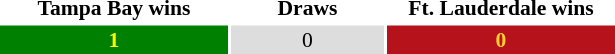<table class class="wikitable" style="font-size:90%; text-align:center">
<tr>
<th width=150>Tampa Bay wins</th>
<th width=100>Draws</th>
<th width=150>Ft. Lauderdale wins</th>
</tr>
<tr>
<td style="text-align:center; background:green;color:yellow;"><strong>1</strong></td>
<td style="background:#ddd;color:black;">0</td>
<td style="text-align:center; background:#b6121b;color:#fc3;"><strong>0</strong></td>
</tr>
</table>
